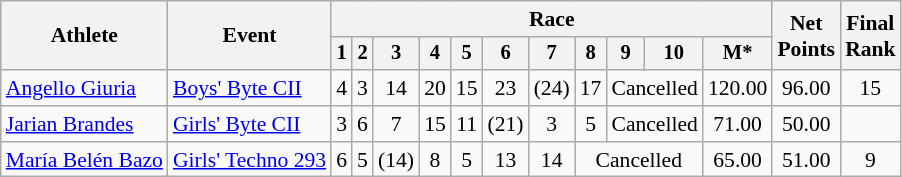<table class="wikitable" style="font-size:90%">
<tr>
<th rowspan="2">Athlete</th>
<th rowspan="2">Event</th>
<th colspan=11>Race</th>
<th rowspan=2>Net<br>Points</th>
<th rowspan=2>Final <br>Rank</th>
</tr>
<tr style="font-size:95%">
<th>1</th>
<th>2</th>
<th>3</th>
<th>4</th>
<th>5</th>
<th>6</th>
<th>7</th>
<th>8</th>
<th>9</th>
<th>10</th>
<th>M*</th>
</tr>
<tr align=center>
<td align=left><a href='#'>Angello Giuria</a></td>
<td align=left><a href='#'>Boys' Byte CII</a></td>
<td>4</td>
<td>3</td>
<td>14</td>
<td>20</td>
<td>15</td>
<td>23</td>
<td>(24)</td>
<td>17</td>
<td colspan=2>Cancelled</td>
<td>120.00</td>
<td>96.00</td>
<td>15</td>
</tr>
<tr align=center>
<td align=left><a href='#'>Jarian Brandes</a></td>
<td align=left><a href='#'>Girls' Byte CII</a></td>
<td>3</td>
<td>6</td>
<td>7</td>
<td>15</td>
<td>11</td>
<td>(21)</td>
<td>3</td>
<td>5</td>
<td colspan=2>Cancelled</td>
<td>71.00</td>
<td>50.00</td>
<td></td>
</tr>
<tr align=center>
<td align=left><a href='#'>María Belén Bazo</a></td>
<td align=left><a href='#'>Girls' Techno 293</a></td>
<td>6</td>
<td>5</td>
<td>(14)</td>
<td>8</td>
<td>5</td>
<td>13</td>
<td>14</td>
<td colspan=3>Cancelled</td>
<td>65.00</td>
<td>51.00</td>
<td>9</td>
</tr>
</table>
